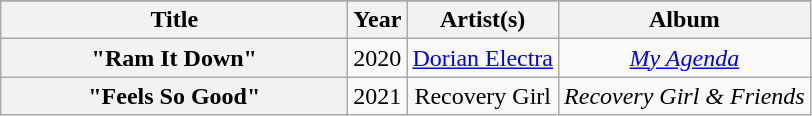<table class="wikitable plainrowheaders" style="text-align:center;">
<tr>
</tr>
<tr>
<th scope="col" style="width:14em;">Title</th>
<th scope="col">Year</th>
<th scope="col">Artist(s)</th>
<th scope="col">Album</th>
</tr>
<tr>
<th scope="row">"Ram It Down"</th>
<td>2020</td>
<td><a href='#'>Dorian Electra</a> </td>
<td><em><a href='#'>My Agenda</a></em></td>
</tr>
<tr>
<th scope="row">"Feels So Good"</th>
<td>2021</td>
<td>Recovery Girl </td>
<td><em>Recovery Girl & Friends</em></td>
</tr>
</table>
